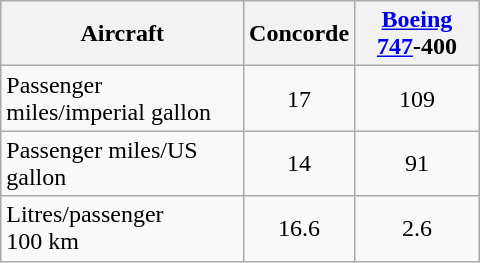<table class="wikitable floatright" style="width: 20em">
<tr>
<th>Aircraft</th>
<th>Concorde</th>
<th><a href='#'>Boeing 747</a>-400</th>
</tr>
<tr>
<td>Passenger miles/imperial gallon</td>
<td style="text-align:center">17</td>
<td style="text-align:center">109</td>
</tr>
<tr>
<td>Passenger miles/US gallon</td>
<td style="text-align:center">14</td>
<td style="text-align:center">91</td>
</tr>
<tr>
<td>Litres/passenger 100 km</td>
<td style="text-align:center">16.6</td>
<td style="text-align:center">2.6</td>
</tr>
</table>
